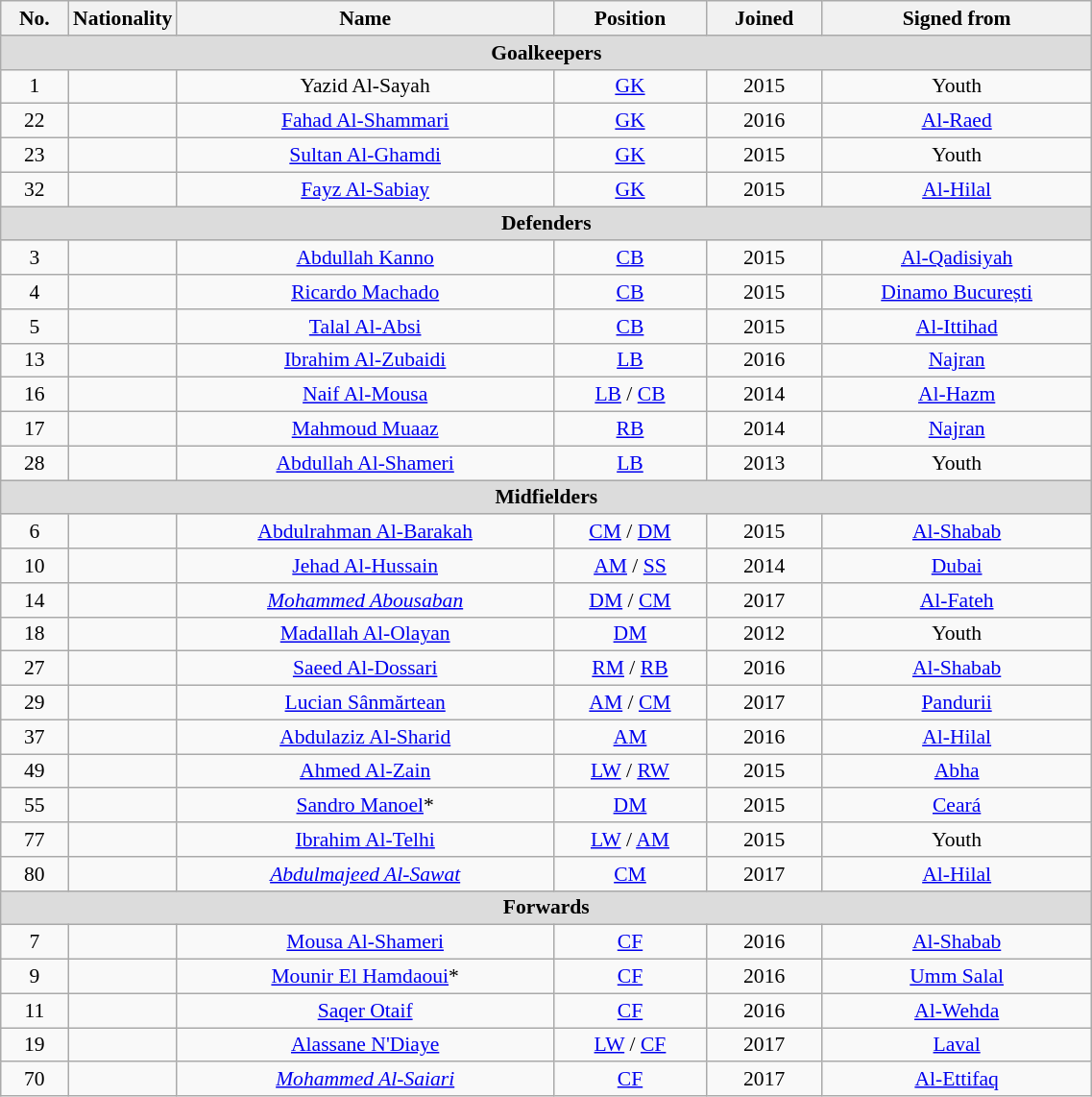<table class="wikitable"  style="text-align:center; font-size:90%; width:60%;">
<tr>
<th style="background:f9db0a; color:black;">No.</th>
<th style="background:f9db0a; color:black; width:55px;">Nationality</th>
<th style="background:f9db0a; color:black;">Name</th>
<th style="background:f9db0a; color:black;">Position</th>
<th style="background:f9db0a; color:black;">Joined</th>
<th style="background:f9db0a; color:black;">Signed from</th>
</tr>
<tr>
<th colspan="6"  style="background:#DCDCDC;">Goalkeepers</th>
</tr>
<tr>
<td>1</td>
<td></td>
<td>Yazid Al-Sayah</td>
<td><a href='#'>GK</a></td>
<td>2015</td>
<td>Youth</td>
</tr>
<tr>
<td>22</td>
<td></td>
<td><a href='#'>Fahad Al-Shammari</a></td>
<td><a href='#'>GK</a></td>
<td>2016</td>
<td> <a href='#'>Al-Raed</a></td>
</tr>
<tr>
<td>23</td>
<td></td>
<td><a href='#'>Sultan Al-Ghamdi</a></td>
<td><a href='#'>GK</a></td>
<td>2015</td>
<td>Youth</td>
</tr>
<tr>
<td>32</td>
<td></td>
<td><a href='#'>Fayz Al-Sabiay</a></td>
<td><a href='#'>GK</a></td>
<td>2015</td>
<td> <a href='#'>Al-Hilal</a></td>
</tr>
<tr>
<th colspan="6"  style="background:#DCDCDC;">Defenders</th>
</tr>
<tr>
<td>3</td>
<td></td>
<td><a href='#'>Abdullah Kanno</a></td>
<td><a href='#'>CB</a></td>
<td>2015</td>
<td> <a href='#'>Al-Qadisiyah</a></td>
</tr>
<tr>
<td>4</td>
<td></td>
<td><a href='#'>Ricardo Machado</a></td>
<td><a href='#'>CB</a></td>
<td>2015</td>
<td> <a href='#'>Dinamo București</a></td>
</tr>
<tr>
<td>5</td>
<td></td>
<td><a href='#'>Talal Al-Absi</a></td>
<td><a href='#'>CB</a></td>
<td>2015</td>
<td> <a href='#'>Al-Ittihad</a></td>
</tr>
<tr>
<td>13</td>
<td></td>
<td><a href='#'>Ibrahim Al-Zubaidi</a></td>
<td><a href='#'>LB</a></td>
<td>2016</td>
<td> <a href='#'>Najran</a></td>
</tr>
<tr>
<td>16</td>
<td></td>
<td><a href='#'>Naif Al-Mousa</a></td>
<td><a href='#'>LB</a> / <a href='#'>CB</a></td>
<td>2014</td>
<td> <a href='#'>Al-Hazm</a></td>
</tr>
<tr>
<td>17</td>
<td></td>
<td><a href='#'>Mahmoud Muaaz</a></td>
<td><a href='#'>RB</a></td>
<td>2014</td>
<td> <a href='#'>Najran</a></td>
</tr>
<tr>
<td>28</td>
<td></td>
<td><a href='#'>Abdullah Al-Shameri</a></td>
<td><a href='#'>LB</a></td>
<td>2013</td>
<td>Youth</td>
</tr>
<tr>
<th colspan="6"  style="background:#DCDCDC;">Midfielders</th>
</tr>
<tr>
<td>6</td>
<td></td>
<td><a href='#'>Abdulrahman Al-Barakah</a></td>
<td><a href='#'>CM</a> / <a href='#'>DM</a></td>
<td>2015</td>
<td> <a href='#'>Al-Shabab</a></td>
</tr>
<tr>
<td>10</td>
<td></td>
<td><a href='#'>Jehad Al-Hussain</a></td>
<td><a href='#'>AM</a> / <a href='#'>SS</a></td>
<td>2014</td>
<td> <a href='#'>Dubai</a></td>
</tr>
<tr>
<td>14</td>
<td></td>
<td><em><a href='#'>Mohammed Abousaban</a></em></td>
<td><a href='#'>DM</a> / <a href='#'>CM</a></td>
<td>2017</td>
<td> <a href='#'>Al-Fateh</a></td>
</tr>
<tr>
<td>18</td>
<td></td>
<td><a href='#'>Madallah Al-Olayan</a></td>
<td><a href='#'>DM</a></td>
<td>2012</td>
<td>Youth</td>
</tr>
<tr>
<td>27</td>
<td></td>
<td><a href='#'>Saeed Al-Dossari</a></td>
<td><a href='#'>RM</a> / <a href='#'>RB</a></td>
<td>2016</td>
<td> <a href='#'>Al-Shabab</a></td>
</tr>
<tr>
<td>29</td>
<td></td>
<td><a href='#'>Lucian Sânmărtean</a></td>
<td><a href='#'>AM</a> / <a href='#'>CM</a></td>
<td>2017</td>
<td> <a href='#'>Pandurii</a></td>
</tr>
<tr>
<td>37</td>
<td></td>
<td><a href='#'>Abdulaziz Al-Sharid</a></td>
<td><a href='#'>AM</a></td>
<td>2016</td>
<td> <a href='#'>Al-Hilal</a></td>
</tr>
<tr>
<td>49</td>
<td></td>
<td><a href='#'>Ahmed Al-Zain</a></td>
<td><a href='#'>LW</a> / <a href='#'>RW</a></td>
<td>2015</td>
<td> <a href='#'>Abha</a></td>
</tr>
<tr>
<td>55</td>
<td></td>
<td><a href='#'>Sandro Manoel</a>*</td>
<td><a href='#'>DM</a></td>
<td>2015</td>
<td> <a href='#'>Ceará</a></td>
</tr>
<tr>
<td>77</td>
<td></td>
<td><a href='#'>Ibrahim Al-Telhi</a></td>
<td><a href='#'>LW</a> / <a href='#'>AM</a></td>
<td>2015</td>
<td>Youth</td>
</tr>
<tr>
<td>80</td>
<td></td>
<td><em><a href='#'>Abdulmajeed Al-Sawat</a></em></td>
<td><a href='#'>CM</a></td>
<td>2017</td>
<td> <a href='#'>Al-Hilal</a></td>
</tr>
<tr>
<th colspan="6"  style="background:#DCDCDC;">Forwards</th>
</tr>
<tr>
<td>7</td>
<td></td>
<td><a href='#'>Mousa Al-Shameri</a></td>
<td><a href='#'>CF</a></td>
<td>2016</td>
<td> <a href='#'>Al-Shabab</a></td>
</tr>
<tr>
<td>9</td>
<td></td>
<td><a href='#'>Mounir El Hamdaoui</a>*</td>
<td><a href='#'>CF</a></td>
<td>2016</td>
<td> <a href='#'>Umm Salal</a></td>
</tr>
<tr>
<td>11</td>
<td></td>
<td><a href='#'>Saqer Otaif</a></td>
<td><a href='#'>CF</a></td>
<td>2016</td>
<td> <a href='#'>Al-Wehda</a></td>
</tr>
<tr>
<td>19</td>
<td></td>
<td><a href='#'>Alassane N'Diaye</a></td>
<td><a href='#'>LW</a> / <a href='#'>CF</a></td>
<td>2017</td>
<td> <a href='#'>Laval</a></td>
</tr>
<tr>
<td>70</td>
<td></td>
<td><em><a href='#'>Mohammed Al-Saiari</a></em></td>
<td><a href='#'>CF</a></td>
<td>2017</td>
<td> <a href='#'>Al-Ettifaq</a></td>
</tr>
</table>
